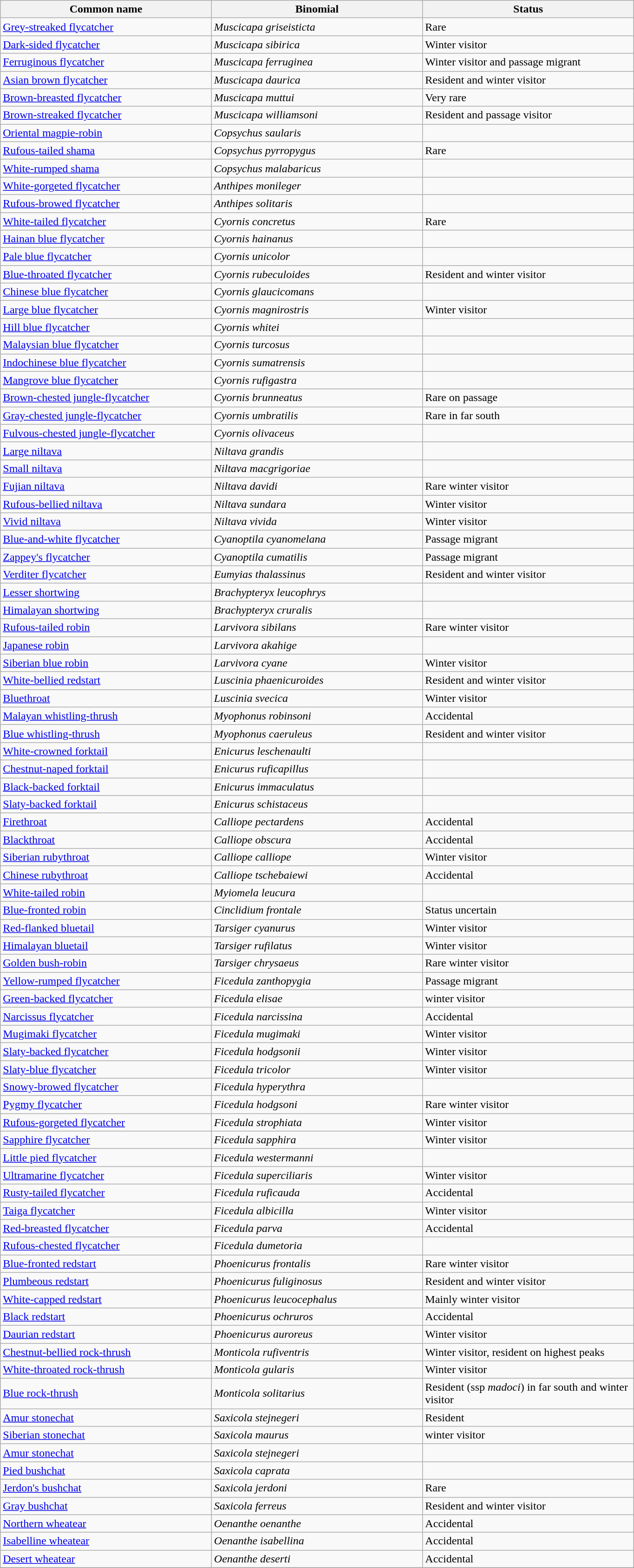<table width=72% class="wikitable">
<tr>
<th width=24%>Common name</th>
<th width=24%>Binomial</th>
<th width=24%>Status</th>
</tr>
<tr>
<td><a href='#'>Grey-streaked flycatcher</a></td>
<td><em>Muscicapa griseisticta</em></td>
<td>Rare</td>
</tr>
<tr>
<td><a href='#'>Dark-sided flycatcher</a></td>
<td><em>Muscicapa sibirica</em></td>
<td>Winter visitor</td>
</tr>
<tr>
<td><a href='#'>Ferruginous flycatcher</a></td>
<td><em>Muscicapa ferruginea</em></td>
<td>Winter visitor and passage migrant</td>
</tr>
<tr>
<td><a href='#'>Asian brown flycatcher</a></td>
<td><em>Muscicapa daurica</em></td>
<td>Resident and winter visitor</td>
</tr>
<tr>
<td><a href='#'>Brown-breasted flycatcher</a></td>
<td><em>Muscicapa muttui</em></td>
<td>Very rare</td>
</tr>
<tr>
<td><a href='#'>Brown-streaked flycatcher</a></td>
<td><em>Muscicapa williamsoni</em></td>
<td>Resident and passage visitor</td>
</tr>
<tr>
<td><a href='#'>Oriental magpie-robin</a></td>
<td><em>Copsychus saularis</em></td>
<td></td>
</tr>
<tr>
<td><a href='#'>Rufous-tailed shama</a></td>
<td><em>Copsychus pyrropygus</em></td>
<td>Rare</td>
</tr>
<tr>
<td><a href='#'>White-rumped shama</a></td>
<td><em>Copsychus malabaricus</em></td>
<td></td>
</tr>
<tr>
<td><a href='#'>White-gorgeted flycatcher</a></td>
<td><em>Anthipes monileger</em></td>
<td></td>
</tr>
<tr>
<td><a href='#'>Rufous-browed flycatcher</a></td>
<td><em>Anthipes solitaris</em></td>
<td></td>
</tr>
<tr>
<td><a href='#'>White-tailed flycatcher</a></td>
<td><em>Cyornis concretus</em></td>
<td>Rare</td>
</tr>
<tr>
<td><a href='#'>Hainan blue flycatcher</a></td>
<td><em>Cyornis hainanus</em></td>
<td></td>
</tr>
<tr>
<td><a href='#'>Pale blue flycatcher</a></td>
<td><em>Cyornis unicolor</em></td>
<td></td>
</tr>
<tr>
<td><a href='#'>Blue-throated flycatcher</a></td>
<td><em>Cyornis rubeculoides</em></td>
<td>Resident and winter visitor</td>
</tr>
<tr>
<td><a href='#'>Chinese blue flycatcher</a></td>
<td><em>Cyornis glaucicomans</em></td>
<td></td>
</tr>
<tr>
<td><a href='#'>Large blue flycatcher</a></td>
<td><em>Cyornis magnirostris</em></td>
<td>Winter visitor</td>
</tr>
<tr>
<td><a href='#'>Hill blue flycatcher</a></td>
<td><em>Cyornis whitei</em></td>
<td></td>
</tr>
<tr>
<td><a href='#'>Malaysian blue flycatcher</a></td>
<td><em>Cyornis turcosus</em></td>
<td></td>
</tr>
<tr>
<td><a href='#'>Indochinese blue flycatcher</a></td>
<td><em>Cyornis sumatrensis</em></td>
<td></td>
</tr>
<tr>
<td><a href='#'>Mangrove blue flycatcher</a></td>
<td><em>Cyornis rufigastra</em></td>
<td></td>
</tr>
<tr>
<td><a href='#'>Brown-chested jungle-flycatcher</a></td>
<td><em>Cyornis brunneatus</em></td>
<td>Rare on passage</td>
</tr>
<tr>
<td><a href='#'>Gray-chested jungle-flycatcher</a></td>
<td><em>Cyornis umbratilis</em></td>
<td>Rare in far south</td>
</tr>
<tr>
<td><a href='#'>Fulvous-chested jungle-flycatcher</a></td>
<td><em>Cyornis olivaceus</em></td>
<td></td>
</tr>
<tr>
<td><a href='#'>Large niltava</a></td>
<td><em>Niltava grandis</em></td>
<td></td>
</tr>
<tr>
<td><a href='#'>Small niltava</a></td>
<td><em>Niltava macgrigoriae</em></td>
<td></td>
</tr>
<tr>
<td><a href='#'>Fujian niltava</a></td>
<td><em>Niltava davidi</em></td>
<td>Rare winter visitor</td>
</tr>
<tr>
<td><a href='#'>Rufous-bellied niltava</a></td>
<td><em>Niltava sundara</em></td>
<td>Winter visitor</td>
</tr>
<tr>
<td><a href='#'>Vivid niltava</a></td>
<td><em>Niltava vivida</em></td>
<td>Winter visitor</td>
</tr>
<tr>
<td><a href='#'>Blue-and-white flycatcher</a></td>
<td><em>Cyanoptila cyanomelana</em></td>
<td>Passage migrant</td>
</tr>
<tr>
<td><a href='#'>Zappey's flycatcher</a></td>
<td><em>Cyanoptila cumatilis</em></td>
<td>Passage migrant</td>
</tr>
<tr>
<td><a href='#'>Verditer flycatcher</a></td>
<td><em>Eumyias thalassinus</em></td>
<td>Resident and winter visitor</td>
</tr>
<tr>
<td><a href='#'>Lesser shortwing</a></td>
<td><em>Brachypteryx leucophrys</em></td>
<td></td>
</tr>
<tr>
<td><a href='#'>Himalayan shortwing</a></td>
<td><em>Brachypteryx cruralis</em></td>
<td></td>
</tr>
<tr>
<td><a href='#'>Rufous-tailed robin</a></td>
<td><em>Larvivora sibilans</em></td>
<td>Rare winter visitor</td>
</tr>
<tr>
<td><a href='#'>Japanese robin</a></td>
<td><em>Larvivora akahige</em></td>
<td></td>
</tr>
<tr>
<td><a href='#'>Siberian blue robin</a></td>
<td><em>Larvivora cyane</em></td>
<td>Winter visitor</td>
</tr>
<tr>
<td><a href='#'>White-bellied redstart</a></td>
<td><em>Luscinia phaenicuroides</em></td>
<td>Resident and winter visitor</td>
</tr>
<tr>
<td><a href='#'>Bluethroat</a></td>
<td><em>Luscinia svecica</em></td>
<td>Winter visitor</td>
</tr>
<tr>
<td><a href='#'>Malayan whistling-thrush</a></td>
<td><em>Myophonus robinsoni</em></td>
<td>Accidental</td>
</tr>
<tr>
<td><a href='#'>Blue whistling-thrush</a></td>
<td><em>Myophonus caeruleus</em></td>
<td>Resident and winter visitor</td>
</tr>
<tr>
<td><a href='#'>White-crowned forktail</a></td>
<td><em>Enicurus leschenaulti</em></td>
<td></td>
</tr>
<tr>
<td><a href='#'>Chestnut-naped forktail</a></td>
<td><em>Enicurus ruficapillus</em></td>
<td></td>
</tr>
<tr>
<td><a href='#'>Black-backed forktail</a></td>
<td><em>Enicurus immaculatus</em></td>
<td></td>
</tr>
<tr>
<td><a href='#'>Slaty-backed forktail</a></td>
<td><em>Enicurus schistaceus</em></td>
<td></td>
</tr>
<tr>
<td><a href='#'>Firethroat</a></td>
<td><em>Calliope pectardens</em></td>
<td>Accidental</td>
</tr>
<tr>
<td><a href='#'>Blackthroat</a></td>
<td><em>Calliope obscura</em></td>
<td>Accidental</td>
</tr>
<tr>
<td><a href='#'>Siberian rubythroat</a></td>
<td><em>Calliope calliope</em></td>
<td>Winter visitor</td>
</tr>
<tr>
<td><a href='#'>Chinese rubythroat</a></td>
<td><em>Calliope tschebaiewi</em></td>
<td>Accidental</td>
</tr>
<tr>
<td><a href='#'>White-tailed robin</a></td>
<td><em>Myiomela leucura</em></td>
<td></td>
</tr>
<tr>
<td><a href='#'>Blue-fronted robin</a></td>
<td><em>Cinclidium frontale</em></td>
<td>Status uncertain</td>
</tr>
<tr>
<td><a href='#'>Red-flanked bluetail</a></td>
<td><em>Tarsiger cyanurus</em></td>
<td>Winter visitor</td>
</tr>
<tr>
<td><a href='#'>Himalayan bluetail</a></td>
<td><em>Tarsiger rufilatus</em></td>
<td>Winter visitor</td>
</tr>
<tr>
<td><a href='#'>Golden bush-robin</a></td>
<td><em>Tarsiger chrysaeus</em></td>
<td>Rare winter visitor</td>
</tr>
<tr>
<td><a href='#'>Yellow-rumped flycatcher</a></td>
<td><em>Ficedula zanthopygia</em></td>
<td>Passage migrant</td>
</tr>
<tr>
<td><a href='#'>Green-backed flycatcher</a></td>
<td><em>Ficedula elisae</em></td>
<td>winter visitor</td>
</tr>
<tr>
<td><a href='#'>Narcissus flycatcher</a></td>
<td><em>Ficedula narcissina</em></td>
<td>Accidental</td>
</tr>
<tr>
<td><a href='#'>Mugimaki flycatcher</a></td>
<td><em>Ficedula mugimaki</em></td>
<td>Winter visitor</td>
</tr>
<tr>
<td><a href='#'>Slaty-backed flycatcher</a></td>
<td><em>Ficedula hodgsonii</em></td>
<td>Winter visitor</td>
</tr>
<tr>
<td><a href='#'>Slaty-blue flycatcher</a></td>
<td><em>Ficedula tricolor</em></td>
<td>Winter visitor</td>
</tr>
<tr>
<td><a href='#'>Snowy-browed flycatcher</a></td>
<td><em>Ficedula hyperythra</em></td>
<td></td>
</tr>
<tr>
<td><a href='#'>Pygmy flycatcher</a></td>
<td><em>Ficedula hodgsoni</em></td>
<td>Rare winter visitor</td>
</tr>
<tr>
<td><a href='#'>Rufous-gorgeted flycatcher</a></td>
<td><em>Ficedula strophiata</em></td>
<td>Winter visitor</td>
</tr>
<tr>
<td><a href='#'>Sapphire flycatcher</a></td>
<td><em>Ficedula sapphira</em></td>
<td>Winter visitor</td>
</tr>
<tr>
<td><a href='#'>Little pied flycatcher</a></td>
<td><em>Ficedula westermanni</em></td>
<td></td>
</tr>
<tr>
<td><a href='#'>Ultramarine flycatcher</a></td>
<td><em>Ficedula superciliaris</em></td>
<td>Winter visitor</td>
</tr>
<tr>
<td><a href='#'>Rusty-tailed flycatcher</a></td>
<td><em>Ficedula ruficauda</em></td>
<td>Accidental</td>
</tr>
<tr>
<td><a href='#'>Taiga flycatcher</a></td>
<td><em>Ficedula albicilla</em></td>
<td>Winter visitor</td>
</tr>
<tr>
<td><a href='#'>Red-breasted flycatcher</a></td>
<td><em>Ficedula parva</em></td>
<td>Accidental</td>
</tr>
<tr>
<td><a href='#'>Rufous-chested flycatcher</a></td>
<td><em>Ficedula dumetoria</em></td>
<td></td>
</tr>
<tr>
<td><a href='#'>Blue-fronted redstart</a></td>
<td><em>Phoenicurus frontalis</em></td>
<td>Rare winter visitor</td>
</tr>
<tr>
<td><a href='#'>Plumbeous redstart</a></td>
<td><em>Phoenicurus fuliginosus</em></td>
<td>Resident and winter visitor</td>
</tr>
<tr>
<td><a href='#'>White-capped redstart</a></td>
<td><em>Phoenicurus leucocephalus</em></td>
<td>Mainly winter visitor</td>
</tr>
<tr>
<td><a href='#'>Black redstart</a></td>
<td><em>Phoenicurus ochruros</em></td>
<td>Accidental</td>
</tr>
<tr>
<td><a href='#'>Daurian redstart</a></td>
<td><em>Phoenicurus auroreus</em></td>
<td>Winter visitor</td>
</tr>
<tr>
<td><a href='#'>Chestnut-bellied rock-thrush</a></td>
<td><em>Monticola rufiventris</em></td>
<td>Winter visitor, resident on highest peaks</td>
</tr>
<tr>
<td><a href='#'>White-throated rock-thrush</a></td>
<td><em>Monticola gularis</em></td>
<td>Winter visitor</td>
</tr>
<tr>
<td><a href='#'>Blue rock-thrush</a></td>
<td><em>Monticola solitarius</em></td>
<td>Resident (ssp <em>madoci</em>) in far south and winter visitor</td>
</tr>
<tr>
<td><a href='#'>Amur stonechat</a></td>
<td><em>Saxicola stejnegeri</em></td>
<td>Resident</td>
</tr>
<tr>
<td><a href='#'>Siberian stonechat</a></td>
<td><em>Saxicola maurus</em></td>
<td>winter visitor</td>
</tr>
<tr>
<td><a href='#'>Amur stonechat</a></td>
<td><em>Saxicola stejnegeri</em></td>
<td></td>
</tr>
<tr>
<td><a href='#'>Pied bushchat</a></td>
<td><em>Saxicola caprata</em></td>
<td></td>
</tr>
<tr>
<td><a href='#'>Jerdon's bushchat</a></td>
<td><em>Saxicola jerdoni</em></td>
<td>Rare</td>
</tr>
<tr>
<td><a href='#'>Gray bushchat</a></td>
<td><em>Saxicola ferreus</em></td>
<td>Resident and winter visitor</td>
</tr>
<tr>
<td><a href='#'>Northern wheatear</a></td>
<td><em>Oenanthe oenanthe</em></td>
<td>Accidental</td>
</tr>
<tr>
<td><a href='#'>Isabelline wheatear</a></td>
<td><em>Oenanthe isabellina</em></td>
<td>Accidental</td>
</tr>
<tr>
<td><a href='#'>Desert wheatear</a></td>
<td><em>Oenanthe deserti</em></td>
<td>Accidental</td>
</tr>
<tr>
</tr>
</table>
